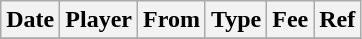<table class="wikitable">
<tr>
<th>Date</th>
<th>Player</th>
<th>From</th>
<th>Type</th>
<th>Fee</th>
<th>Ref</th>
</tr>
<tr>
</tr>
</table>
